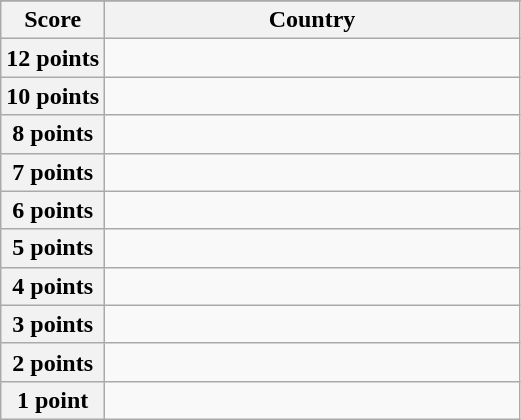<table class="wikitable">
<tr>
</tr>
<tr>
<th scope="col" width="20%">Score</th>
<th scope="col">Country</th>
</tr>
<tr>
<th scope="row">12 points</th>
<td></td>
</tr>
<tr>
<th scope="row">10 points</th>
<td></td>
</tr>
<tr>
<th scope="row">8 points</th>
<td></td>
</tr>
<tr>
<th scope="row">7 points</th>
<td></td>
</tr>
<tr>
<th scope="row">6 points</th>
<td></td>
</tr>
<tr>
<th scope="row">5 points</th>
<td></td>
</tr>
<tr>
<th scope="row">4 points</th>
<td></td>
</tr>
<tr>
<th scope="row">3 points</th>
<td></td>
</tr>
<tr>
<th scope="row">2 points</th>
<td></td>
</tr>
<tr>
<th scope="row">1 point</th>
<td></td>
</tr>
</table>
